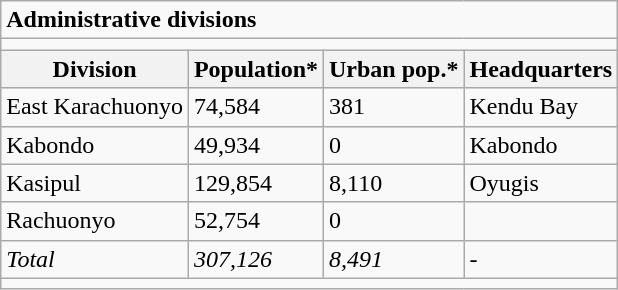<table class="wikitable">
<tr>
<td colspan="4"><strong>Administrative divisions</strong></td>
</tr>
<tr>
<td colspan="4"></td>
</tr>
<tr>
<th>Division</th>
<th>Population*</th>
<th>Urban pop.*</th>
<th>Headquarters</th>
</tr>
<tr>
<td>East Karachuonyo</td>
<td>74,584</td>
<td>381</td>
<td>Kendu Bay</td>
</tr>
<tr>
<td>Kabondo</td>
<td>49,934</td>
<td>0</td>
<td>Kabondo</td>
</tr>
<tr>
<td>Kasipul</td>
<td>129,854</td>
<td>8,110</td>
<td>Oyugis</td>
</tr>
<tr>
<td>Rachuonyo</td>
<td>52,754</td>
<td>0</td>
<td></td>
</tr>
<tr>
<td><em>Total</em></td>
<td><em>307,126</em></td>
<td><em>8,491</em></td>
<td>-</td>
</tr>
<tr>
<td colspan="4"></td>
</tr>
</table>
